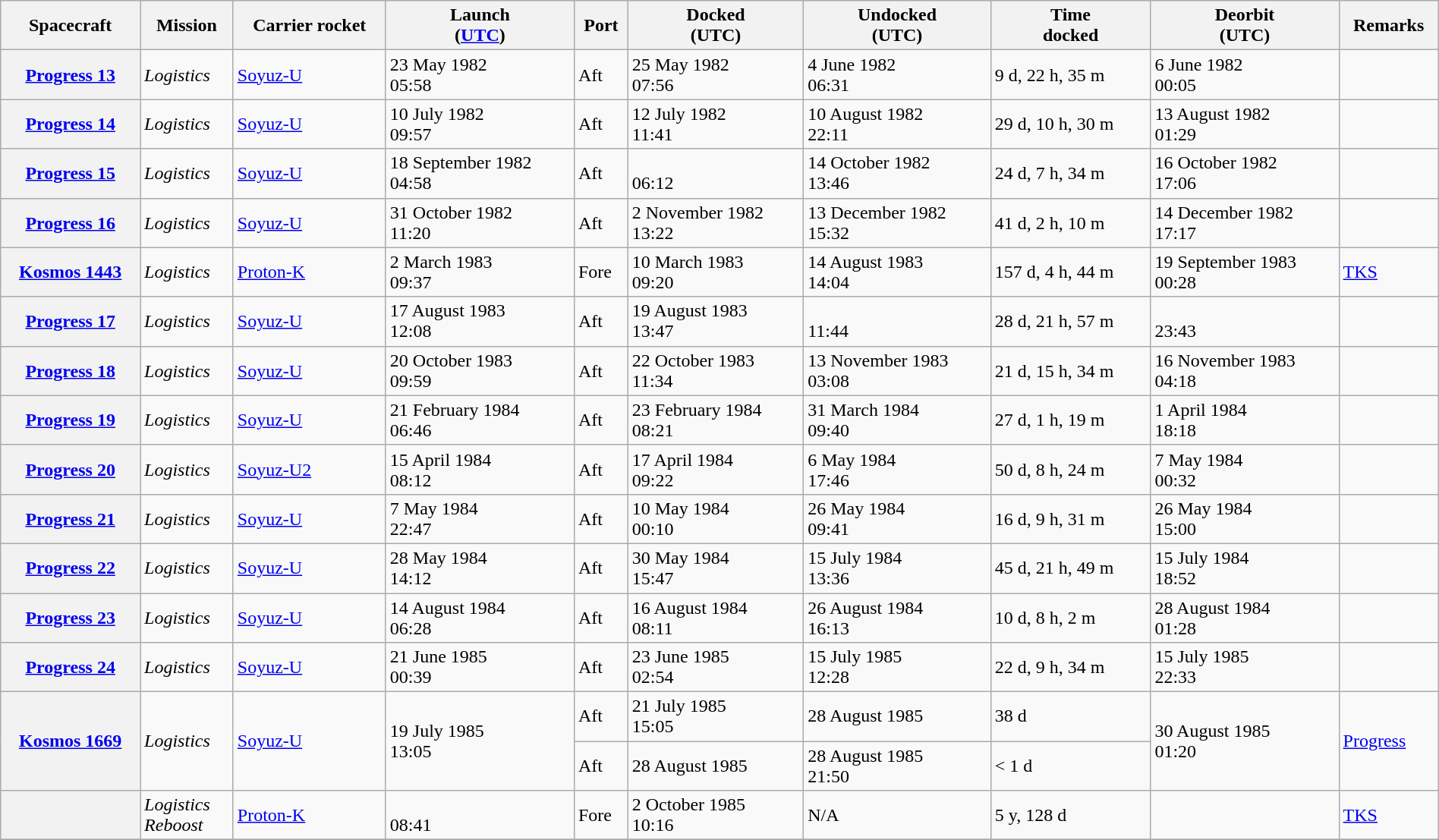<table class="wikitable sticky-header" width="100%">
<tr>
<th scope="col">Spacecraft</th>
<th scope="col">Mission</th>
<th scope="col">Carrier rocket</th>
<th scope="col">Launch<br>(<a href='#'>UTC</a>)</th>
<th scope="col">Port</th>
<th scope="col">Docked<br>(UTC)</th>
<th scope="col">Undocked<br>(UTC)</th>
<th scope="col">Time<br>docked</th>
<th scope="col">Deorbit<br>(UTC)</th>
<th scope="col">Remarks</th>
</tr>
<tr>
<th scope="row"><a href='#'>Progress 13</a></th>
<td><em>Logistics</em></td>
<td><a href='#'>Soyuz-U</a></td>
<td>23 May 1982<br>05:58</td>
<td>Aft</td>
<td>25 May 1982<br>07:56</td>
<td>4 June 1982<br>06:31</td>
<td>9 d, 22 h, 35 m</td>
<td>6 June 1982<br>00:05</td>
<td></td>
</tr>
<tr>
<th scope="row"><a href='#'>Progress 14</a></th>
<td><em>Logistics</em></td>
<td><a href='#'>Soyuz-U</a></td>
<td>10 July 1982<br>09:57</td>
<td>Aft</td>
<td>12 July 1982<br>11:41</td>
<td>10 August 1982<br>22:11</td>
<td>29 d, 10 h, 30 m</td>
<td>13 August 1982<br>01:29</td>
<td></td>
</tr>
<tr>
<th scope="row"><a href='#'>Progress 15</a></th>
<td><em>Logistics</em></td>
<td><a href='#'>Soyuz-U</a></td>
<td>18 September 1982<br>04:58</td>
<td>Aft</td>
<td><br>06:12</td>
<td>14 October 1982<br>13:46</td>
<td>24 d, 7 h, 34 m</td>
<td>16 October 1982<br>17:06</td>
<td></td>
</tr>
<tr>
<th scope="row"><a href='#'>Progress 16</a></th>
<td><em>Logistics</em></td>
<td><a href='#'>Soyuz-U</a></td>
<td>31 October 1982<br>11:20</td>
<td>Aft</td>
<td>2 November 1982<br>13:22</td>
<td>13 December 1982<br>15:32</td>
<td>41 d, 2 h, 10 m</td>
<td>14 December 1982<br>17:17</td>
<td></td>
</tr>
<tr>
<th scope="row"><a href='#'>Kosmos 1443</a></th>
<td><em>Logistics</em></td>
<td><a href='#'>Proton-K</a></td>
<td>2 March 1983<br>09:37</td>
<td>Fore</td>
<td>10 March 1983<br>09:20</td>
<td>14 August 1983<br>14:04</td>
<td>157 d, 4 h, 44 m</td>
<td>19 September 1983<br>00:28</td>
<td><a href='#'>TKS</a></td>
</tr>
<tr>
<th scope="row"><a href='#'>Progress 17</a></th>
<td><em>Logistics</em></td>
<td><a href='#'>Soyuz-U</a></td>
<td>17 August 1983<br>12:08</td>
<td>Aft</td>
<td>19 August 1983<br>13:47</td>
<td><br>11:44</td>
<td>28 d, 21 h, 57 m</td>
<td><br>23:43</td>
<td></td>
</tr>
<tr>
<th scope="row"><a href='#'>Progress 18</a></th>
<td><em>Logistics</em></td>
<td><a href='#'>Soyuz-U</a></td>
<td>20 October 1983<br>09:59</td>
<td>Aft</td>
<td>22 October 1983<br>11:34</td>
<td>13 November 1983<br>03:08</td>
<td>21 d, 15 h, 34 m</td>
<td>16 November 1983<br>04:18</td>
<td></td>
</tr>
<tr>
<th scope="row"><a href='#'>Progress 19</a></th>
<td><em>Logistics</em></td>
<td><a href='#'>Soyuz-U</a></td>
<td>21 February 1984<br>06:46</td>
<td>Aft</td>
<td>23 February 1984<br>08:21</td>
<td>31 March 1984<br>09:40</td>
<td>27 d, 1 h, 19 m</td>
<td>1 April 1984<br>18:18</td>
<td></td>
</tr>
<tr>
<th scope="row"><a href='#'>Progress 20</a></th>
<td><em>Logistics</em></td>
<td><a href='#'>Soyuz-U2</a></td>
<td>15 April 1984<br>08:12</td>
<td>Aft</td>
<td>17 April 1984<br>09:22</td>
<td>6 May 1984<br>17:46</td>
<td>50 d, 8 h, 24 m</td>
<td>7 May 1984<br>00:32</td>
<td></td>
</tr>
<tr>
<th scope="row"><a href='#'>Progress 21</a></th>
<td><em>Logistics</em></td>
<td><a href='#'>Soyuz-U</a></td>
<td>7 May 1984<br>22:47</td>
<td>Aft</td>
<td>10 May 1984<br>00:10</td>
<td>26 May 1984<br>09:41</td>
<td>16 d, 9 h, 31 m</td>
<td>26 May 1984<br>15:00</td>
<td></td>
</tr>
<tr>
<th scope="row"><a href='#'>Progress 22</a></th>
<td><em>Logistics</em></td>
<td><a href='#'>Soyuz-U</a></td>
<td>28 May 1984<br>14:12</td>
<td>Aft</td>
<td>30 May 1984<br>15:47</td>
<td>15 July 1984<br>13:36</td>
<td>45 d, 21 h, 49 m</td>
<td>15 July 1984<br>18:52</td>
<td></td>
</tr>
<tr>
<th scope="row"><a href='#'>Progress 23</a></th>
<td><em>Logistics</em></td>
<td><a href='#'>Soyuz-U</a></td>
<td>14 August 1984<br>06:28</td>
<td>Aft</td>
<td>16 August 1984<br>08:11</td>
<td>26 August 1984<br>16:13</td>
<td>10 d, 8 h, 2 m</td>
<td>28 August 1984<br>01:28</td>
<td></td>
</tr>
<tr>
<th scope="row"><a href='#'>Progress 24</a></th>
<td><em>Logistics</em></td>
<td><a href='#'>Soyuz-U</a></td>
<td>21 June 1985<br>00:39</td>
<td>Aft</td>
<td>23 June 1985<br>02:54</td>
<td>15 July 1985<br>12:28</td>
<td>22 d, 9 h, 34 m</td>
<td>15 July 1985<br>22:33</td>
<td></td>
</tr>
<tr>
<th scope="row" rowspan=2><a href='#'>Kosmos 1669</a></th>
<td rowspan=2><em>Logistics</em></td>
<td rowspan=2><a href='#'>Soyuz-U</a></td>
<td rowspan=2>19 July 1985<br>13:05</td>
<td>Aft</td>
<td>21 July 1985<br>15:05</td>
<td>28 August 1985</td>
<td>38 d</td>
<td rowspan=2>30 August 1985<br>01:20</td>
<td rowspan=2><a href='#'>Progress</a></td>
</tr>
<tr>
<td>Aft</td>
<td>28 August 1985</td>
<td>28 August 1985<br>21:50</td>
<td>< 1 d</td>
</tr>
<tr>
<th scope="row"></th>
<td><em>Logistics<br>Reboost</em></td>
<td><a href='#'>Proton-K</a></td>
<td><br>08:41</td>
<td>Fore</td>
<td>2 October 1985<br>10:16</td>
<td>N/A</td>
<td>5 y, 128 d</td>
<td></td>
<td><a href='#'>TKS</a></td>
</tr>
<tr>
</tr>
</table>
